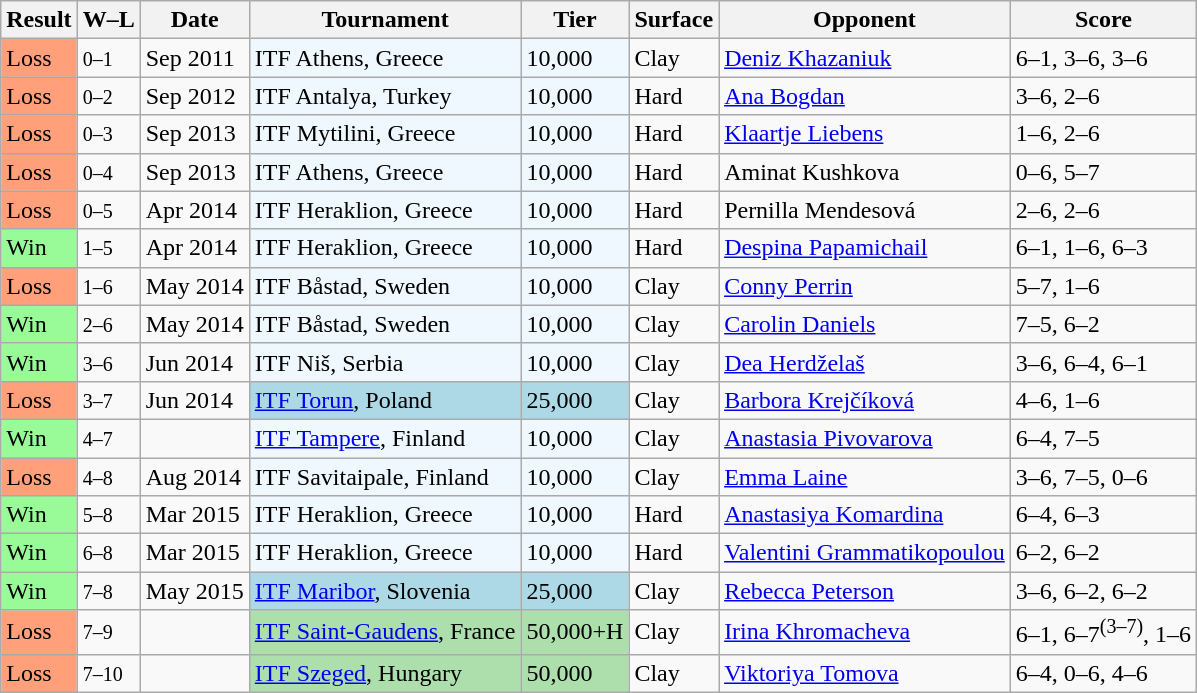<table class="sortable wikitable">
<tr>
<th>Result</th>
<th class=unsortable>W–L</th>
<th>Date</th>
<th>Tournament</th>
<th>Tier</th>
<th>Surface</th>
<th>Opponent</th>
<th class=unsortable>Score</th>
</tr>
<tr>
<td style=background:#ffa07a>Loss</td>
<td><small>0–1</small></td>
<td>Sep 2011</td>
<td style=background:#f0f8ff>ITF Athens, Greece</td>
<td style=background:#f0f8ff>10,000</td>
<td>Clay</td>
<td> <a href='#'>Deniz Khazaniuk</a></td>
<td>6–1, 3–6, 3–6</td>
</tr>
<tr>
<td style=background:#ffa07a>Loss</td>
<td><small>0–2</small></td>
<td>Sep 2012</td>
<td style=background:#f0f8ff>ITF Antalya, Turkey</td>
<td style=background:#f0f8ff>10,000</td>
<td>Hard</td>
<td> <a href='#'>Ana Bogdan</a></td>
<td>3–6, 2–6</td>
</tr>
<tr>
<td style=background:#ffa07a>Loss</td>
<td><small>0–3</small></td>
<td>Sep 2013</td>
<td style=background:#f0f8ff>ITF Mytilini, Greece</td>
<td style=background:#f0f8ff>10,000</td>
<td>Hard</td>
<td> <a href='#'>Klaartje Liebens</a></td>
<td>1–6, 2–6</td>
</tr>
<tr>
<td style=background:#ffa07a>Loss</td>
<td><small>0–4</small></td>
<td>Sep 2013</td>
<td style=background:#f0f8ff>ITF Athens, Greece</td>
<td style=background:#f0f8ff>10,000</td>
<td>Hard</td>
<td> Aminat Kushkova</td>
<td>0–6, 5–7</td>
</tr>
<tr>
<td style=background:#ffa07a>Loss</td>
<td><small>0–5</small></td>
<td>Apr 2014</td>
<td style=background:#f0f8ff>ITF Heraklion, Greece</td>
<td style=background:#f0f8ff>10,000</td>
<td>Hard</td>
<td> Pernilla Mendesová</td>
<td>2–6, 2–6</td>
</tr>
<tr>
<td style=background:#98fb98>Win</td>
<td><small>1–5</small></td>
<td>Apr 2014</td>
<td style=background:#f0f8ff>ITF Heraklion, Greece</td>
<td style=background:#f0f8ff>10,000</td>
<td>Hard</td>
<td> <a href='#'>Despina Papamichail</a></td>
<td>6–1, 1–6, 6–3</td>
</tr>
<tr>
<td style=background:#ffa07a>Loss</td>
<td><small>1–6</small></td>
<td>May 2014</td>
<td style=background:#f0f8ff>ITF Båstad, Sweden</td>
<td style=background:#f0f8ff>10,000</td>
<td>Clay</td>
<td> <a href='#'>Conny Perrin</a></td>
<td>5–7, 1–6</td>
</tr>
<tr>
<td style=background:#98fb98>Win</td>
<td><small>2–6</small></td>
<td>May 2014</td>
<td style=background:#f0f8ff>ITF Båstad, Sweden</td>
<td style=background:#f0f8ff>10,000</td>
<td>Clay</td>
<td> <a href='#'>Carolin Daniels</a></td>
<td>7–5, 6–2</td>
</tr>
<tr>
<td style=background:#98fb98>Win</td>
<td><small>3–6</small></td>
<td>Jun 2014</td>
<td style=background:#f0f8ff>ITF Niš, Serbia</td>
<td style=background:#f0f8ff>10,000</td>
<td>Clay</td>
<td> <a href='#'>Dea Herdželaš</a></td>
<td>3–6, 6–4, 6–1</td>
</tr>
<tr>
<td style=background:#ffa07a>Loss</td>
<td><small>3–7</small></td>
<td>Jun 2014</td>
<td style=background:lightblue><a href='#'>ITF Torun</a>, Poland</td>
<td style=background:lightblue>25,000</td>
<td>Clay</td>
<td> <a href='#'>Barbora Krejčíková</a></td>
<td>4–6, 1–6</td>
</tr>
<tr>
<td style=background:#98fb98>Win</td>
<td><small>4–7</small></td>
<td><a href='#'></a></td>
<td style=background:#f0f8ff><a href='#'>ITF Tampere</a>, Finland</td>
<td style=background:#f0f8ff>10,000</td>
<td>Clay</td>
<td> <a href='#'>Anastasia Pivovarova</a></td>
<td>6–4, 7–5</td>
</tr>
<tr>
<td style=background:#ffa07a>Loss</td>
<td><small>4–8</small></td>
<td>Aug 2014</td>
<td style=background:#f0f8ff>ITF Savitaipale, Finland</td>
<td style=background:#f0f8ff>10,000</td>
<td>Clay</td>
<td> <a href='#'>Emma Laine</a></td>
<td>3–6, 7–5, 0–6</td>
</tr>
<tr>
<td style=background:#98fb98>Win</td>
<td><small>5–8</small></td>
<td>Mar 2015</td>
<td style=background:#f0f8ff>ITF Heraklion, Greece</td>
<td style=background:#f0f8ff>10,000</td>
<td>Hard</td>
<td> <a href='#'>Anastasiya Komardina</a></td>
<td>6–4, 6–3</td>
</tr>
<tr>
<td style=background:#98fb98>Win</td>
<td><small>6–8</small></td>
<td>Mar 2015</td>
<td style=background:#f0f8ff>ITF Heraklion, Greece</td>
<td style=background:#f0f8ff>10,000</td>
<td>Hard</td>
<td> <a href='#'>Valentini Grammatikopoulou</a></td>
<td>6–2, 6–2</td>
</tr>
<tr>
<td style=background:#98fb98>Win</td>
<td><small>7–8</small></td>
<td>May 2015</td>
<td style=background:lightblue><a href='#'>ITF Maribor</a>, Slovenia</td>
<td style=background:lightblue>25,000</td>
<td>Clay</td>
<td> <a href='#'>Rebecca Peterson</a></td>
<td>3–6, 6–2, 6–2</td>
</tr>
<tr>
<td style=background:#ffa07a>Loss</td>
<td><small>7–9</small></td>
<td><a href='#'></a></td>
<td style=background:#addfad><a href='#'>ITF Saint-Gaudens</a>, France</td>
<td style=background:#addfad>50,000+H</td>
<td>Clay</td>
<td> <a href='#'>Irina Khromacheva</a></td>
<td>6–1, 6–7<sup>(3–7)</sup>, 1–6</td>
</tr>
<tr>
<td style=background:#ffa07a>Loss</td>
<td><small>7–10</small></td>
<td><a href='#'></a></td>
<td style=background:#addfad><a href='#'>ITF Szeged</a>, Hungary</td>
<td style=background:#addfad>50,000</td>
<td>Clay</td>
<td> <a href='#'>Viktoriya Tomova</a></td>
<td>6–4, 0–6, 4–6</td>
</tr>
</table>
